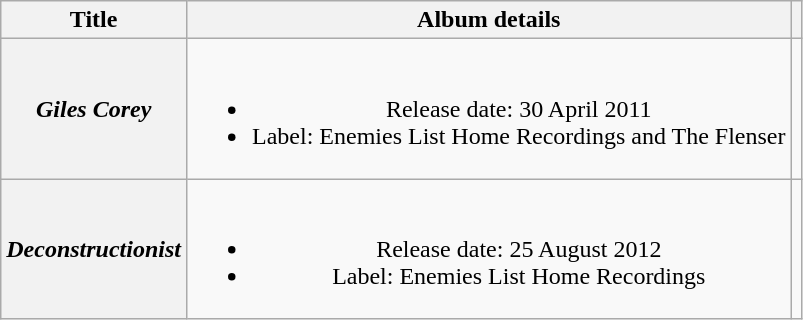<table class="wikitable plainrowheaders" style="text-align:center;">
<tr>
<th>Title</th>
<th>Album details</th>
<th></th>
</tr>
<tr>
<th scope="row"><em>Giles Corey</em></th>
<td><br><ul><li>Release date: 30 April 2011</li><li>Label: Enemies List Home Recordings and The Flenser</li></ul></td>
<td></td>
</tr>
<tr>
<th scope="row"><em>Deconstructionist</em></th>
<td><br><ul><li>Release date: 25 August 2012</li><li>Label: Enemies List Home Recordings</li></ul></td>
<td></td>
</tr>
</table>
